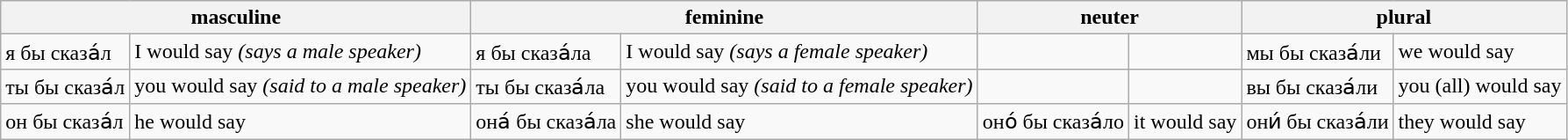<table class="wikitable">
<tr>
<th colspan="2">masculine</th>
<th colspan="2">feminine</th>
<th colspan="2">neuter</th>
<th colspan="2">plural</th>
</tr>
<tr>
<td>я бы сказа́<span>л</span></td>
<td>I would say <em>(says a male speaker)</em></td>
<td>я бы сказа́<span>ла</span></td>
<td>I would say <em>(says a female speaker)</em></td>
<td></td>
<td></td>
<td>мы бы сказа́<span>ли</span></td>
<td>we would say</td>
</tr>
<tr>
<td>ты бы сказа́<span>л</span></td>
<td>you would say <em>(said to a male speaker)</em></td>
<td>ты бы сказа́<span>ла</span></td>
<td>you would say <em>(said to a female speaker)</em></td>
<td></td>
<td></td>
<td>вы бы сказа́<span>ли</span></td>
<td>you (all) would say</td>
</tr>
<tr>
<td>он бы сказа́<span>л</span></td>
<td>he would say</td>
<td>она́ бы сказа́<span>ла</span></td>
<td>she would say</td>
<td>оно́ бы сказа́<span>ло</span></td>
<td>it would say</td>
<td>они́ бы сказа́<span>ли</span></td>
<td>they would say</td>
</tr>
</table>
